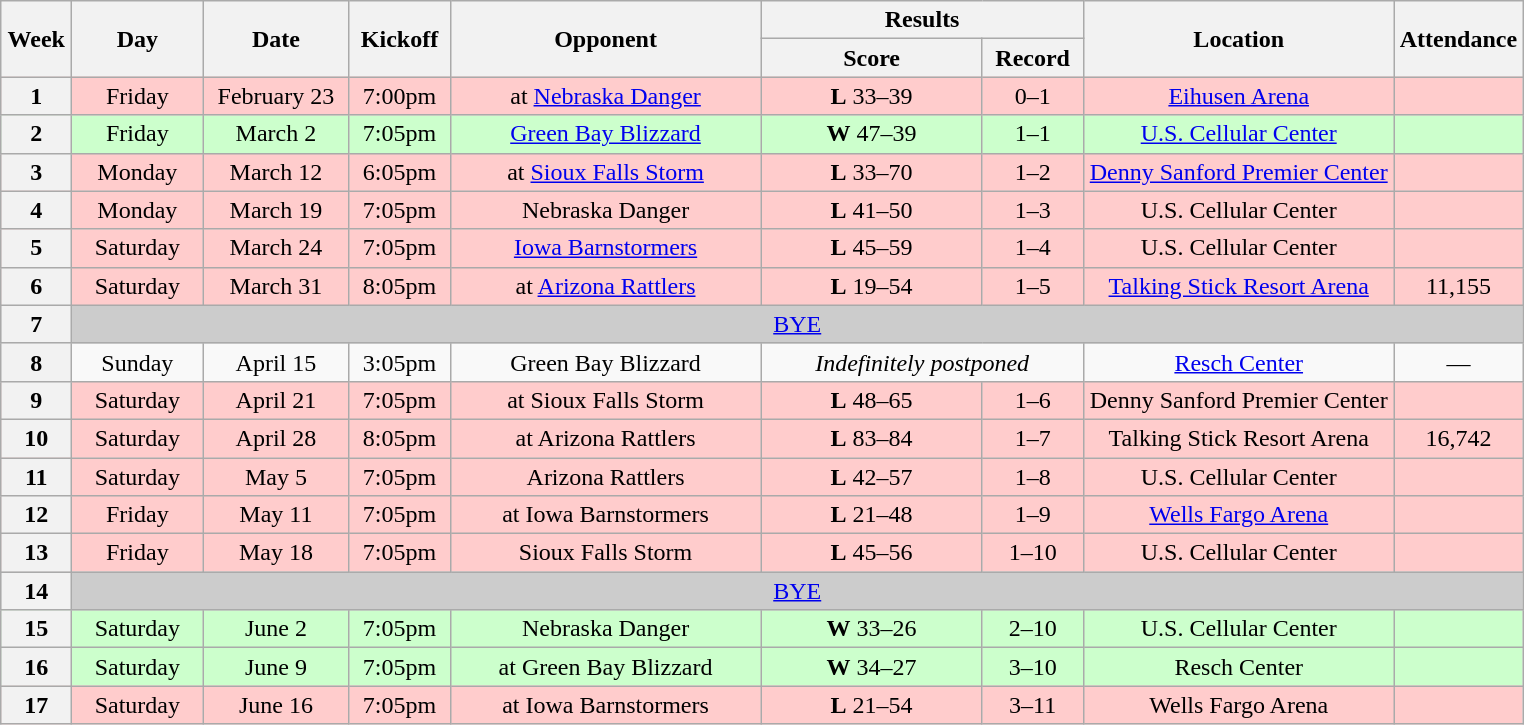<table class="wikitable" style="text-align:center">
<tr>
<th rowspan="2" width="40">Week</th>
<th rowspan="2" width="80">Day</th>
<th rowspan="2" width="90">Date</th>
<th rowspan="2" width="60">Kickoff</th>
<th rowspan="2" width="200">Opponent</th>
<th colspan="2" width="200">Results</th>
<th rowspan="2" width="200">Location</th>
<th rowspan="2" width="60">Attendance</th>
</tr>
<tr>
<th width="140">Score</th>
<th width="60">Record</th>
</tr>
<tr bgcolor=#FFCCCC>
<th>1</th>
<td>Friday</td>
<td>February 23</td>
<td>7:00pm</td>
<td>at <a href='#'>Nebraska Danger</a></td>
<td><strong>L</strong> 33–39</td>
<td>0–1</td>
<td><a href='#'>Eihusen Arena</a></td>
<td></td>
</tr>
<tr bgcolor=#CCFFCC>
<th>2</th>
<td>Friday</td>
<td>March 2</td>
<td>7:05pm</td>
<td><a href='#'>Green Bay Blizzard</a></td>
<td><strong>W</strong> 47–39</td>
<td>1–1</td>
<td><a href='#'>U.S. Cellular Center</a></td>
<td></td>
</tr>
<tr bgcolor=#FFCCCC>
<th>3</th>
<td>Monday</td>
<td>March 12</td>
<td>6:05pm</td>
<td>at <a href='#'>Sioux Falls Storm</a></td>
<td><strong>L</strong> 33–70</td>
<td>1–2</td>
<td><a href='#'>Denny Sanford Premier Center</a></td>
<td></td>
</tr>
<tr bgcolor=#FFCCCC>
<th>4</th>
<td>Monday</td>
<td>March 19</td>
<td>7:05pm</td>
<td>Nebraska Danger</td>
<td><strong>L</strong> 41–50</td>
<td>1–3</td>
<td>U.S. Cellular Center</td>
<td></td>
</tr>
<tr bgcolor=#FFCCCC>
<th>5</th>
<td>Saturday</td>
<td>March 24</td>
<td>7:05pm</td>
<td><a href='#'>Iowa Barnstormers</a></td>
<td><strong>L</strong> 45–59</td>
<td>1–4</td>
<td>U.S. Cellular Center</td>
<td></td>
</tr>
<tr bgcolor=#FFCCCC>
<th>6</th>
<td>Saturday</td>
<td>March 31</td>
<td>8:05pm</td>
<td>at <a href='#'>Arizona Rattlers</a></td>
<td><strong>L</strong> 19–54</td>
<td>1–5</td>
<td><a href='#'>Talking Stick Resort Arena</a></td>
<td>11,155</td>
</tr>
<tr bgcolor=#CCCCCC>
<th>7</th>
<td colspan=8><a href='#'>BYE</a></td>
</tr>
<tr>
<th>8</th>
<td>Sunday</td>
<td>April 15</td>
<td>3:05pm</td>
<td>Green Bay Blizzard</td>
<td colspan=2><em>Indefinitely postponed</em></td>
<td><a href='#'>Resch Center</a></td>
<td>—</td>
</tr>
<tr bgcolor=#FFCCCC>
<th>9</th>
<td>Saturday</td>
<td>April 21</td>
<td>7:05pm</td>
<td>at Sioux Falls Storm</td>
<td><strong>L</strong> 48–65</td>
<td>1–6</td>
<td>Denny Sanford Premier Center</td>
<td></td>
</tr>
<tr bgcolor=#FFCCCC>
<th>10</th>
<td>Saturday</td>
<td>April 28</td>
<td>8:05pm</td>
<td>at Arizona Rattlers</td>
<td><strong>L</strong> 83–84</td>
<td>1–7</td>
<td>Talking Stick Resort Arena</td>
<td>16,742</td>
</tr>
<tr bgcolor=#FFCCCC>
<th>11</th>
<td>Saturday</td>
<td>May 5</td>
<td>7:05pm</td>
<td>Arizona Rattlers</td>
<td><strong>L</strong> 42–57</td>
<td>1–8</td>
<td>U.S. Cellular Center</td>
<td></td>
</tr>
<tr bgcolor=#FFCCCC>
<th>12</th>
<td>Friday</td>
<td>May 11</td>
<td>7:05pm</td>
<td>at Iowa Barnstormers</td>
<td><strong>L</strong> 21–48</td>
<td>1–9</td>
<td><a href='#'>Wells Fargo Arena</a></td>
<td></td>
</tr>
<tr bgcolor=#FFCCCC>
<th>13</th>
<td>Friday</td>
<td>May 18</td>
<td>7:05pm</td>
<td>Sioux Falls Storm</td>
<td><strong>L</strong> 45–56</td>
<td>1–10</td>
<td>U.S. Cellular Center</td>
<td></td>
</tr>
<tr bgcolor=#CCCCCC>
<th>14</th>
<td colspan=8><a href='#'>BYE</a></td>
</tr>
<tr align="center" bgcolor=#cfc>
<th>15</th>
<td>Saturday</td>
<td>June 2</td>
<td>7:05pm</td>
<td>Nebraska Danger</td>
<td><strong>W</strong> 33–26</td>
<td>2–10</td>
<td>U.S. Cellular Center</td>
<td></td>
</tr>
<tr bgcolor=#cfc>
<th>16</th>
<td>Saturday</td>
<td>June 9</td>
<td>7:05pm</td>
<td>at Green Bay Blizzard</td>
<td><strong>W</strong> 34–27</td>
<td>3–10</td>
<td>Resch Center</td>
<td></td>
</tr>
<tr bgcolor=#fcc>
<th>17</th>
<td>Saturday</td>
<td>June 16</td>
<td>7:05pm</td>
<td>at Iowa Barnstormers</td>
<td><strong>L</strong> 21–54</td>
<td>3–11</td>
<td>Wells Fargo Arena</td>
<td></td>
</tr>
</table>
